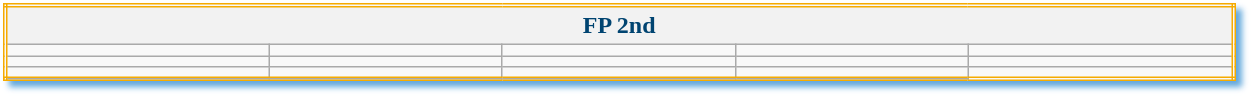<table class="wikitable mw-collapsible mw-collapsed" style="width:65%; border:double #F6AB00; box-shadow: 4px 4px 4px #65AADD;">
<tr style="color:#004471; font-weight:bold;">
<th colspan=5>FP 2nd</th>
</tr>
<tr>
<td></td>
<td></td>
<td></td>
<td></td>
<td></td>
</tr>
<tr>
<td></td>
<td></td>
<td></td>
<td></td>
<td></td>
</tr>
<tr>
<td></td>
<td></td>
<td></td>
<td></td>
</tr>
<tr>
</tr>
</table>
